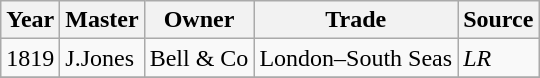<table class=" wikitable">
<tr>
<th>Year</th>
<th>Master</th>
<th>Owner</th>
<th>Trade</th>
<th>Source</th>
</tr>
<tr>
<td>1819</td>
<td>J.Jones</td>
<td>Bell & Co</td>
<td>London–South Seas</td>
<td><em>LR</em></td>
</tr>
<tr>
</tr>
</table>
